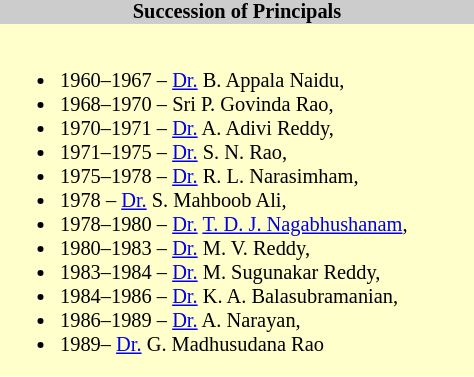<table class="toccolours" style="float:right; margin-left:1em; font-size:85%; background:#ffc; color:black; width:30em; max-width:25%;" cellspacing="0" cellpadding="0">
<tr>
<th style="background:#ccc;">Succession of Principals</th>
</tr>
<tr>
<td style="text-align: left;"><br><ul><li>1960–1967 – <a href='#'>Dr.</a> B. Appala Naidu,</li><li>1968–1970 – Sri P. Govinda Rao,</li><li>1970–1971 – <a href='#'>Dr.</a> A. Adivi Reddy,</li><li>1971–1975 – <a href='#'>Dr.</a> S. N. Rao,</li><li>1975–1978 – <a href='#'>Dr.</a> R. L. Narasimham,</li><li>1978 – <a href='#'>Dr.</a> S. Mahboob Ali,</li><li>1978–1980 – <a href='#'>Dr.</a> <a href='#'>T. D. J. Nagabhushanam</a>,</li><li>1980–1983 – <a href='#'>Dr.</a> M. V. Reddy,</li><li>1983–1984 – <a href='#'>Dr.</a> M. Sugunakar Reddy,</li><li>1984–1986 – <a href='#'>Dr.</a> K. A. Balasubramanian,</li><li>1986–1989 – <a href='#'>Dr.</a> A. Narayan,</li><li>1989– <a href='#'>Dr.</a> G. Madhusudana Rao</li></ul></td>
</tr>
</table>
